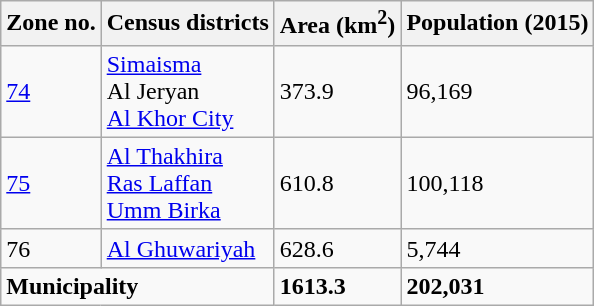<table class="wikitable">
<tr>
<th>Zone no.</th>
<th>Census districts</th>
<th>Area (km<sup>2</sup>)</th>
<th>Population (2015)</th>
</tr>
<tr>
<td><a href='#'>74</a></td>
<td><a href='#'>Simaisma</a> <br> Al Jeryan <br> <a href='#'>Al Khor City</a></td>
<td>373.9</td>
<td>96,169</td>
</tr>
<tr>
<td><a href='#'>75</a></td>
<td><a href='#'>Al Thakhira</a> <br> <a href='#'>Ras Laffan</a> <br> <a href='#'>Umm Birka</a></td>
<td>610.8</td>
<td>100,118</td>
</tr>
<tr>
<td>76</td>
<td><a href='#'>Al Ghuwariyah</a></td>
<td>628.6</td>
<td>5,744</td>
</tr>
<tr>
<td colspan="2"><strong>Municipality</strong></td>
<td><strong>1613.3</strong></td>
<td><strong>202,031</strong></td>
</tr>
</table>
